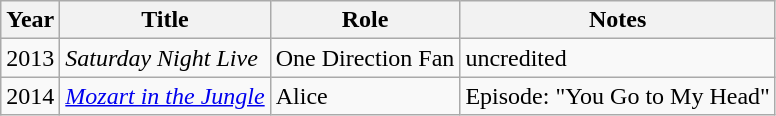<table class="wikitable sortable">
<tr>
<th>Year</th>
<th>Title</th>
<th>Role</th>
<th class="unsortable">Notes</th>
</tr>
<tr>
<td>2013</td>
<td><em>Saturday Night Live</em></td>
<td>One Direction Fan</td>
<td>uncredited</td>
</tr>
<tr>
<td>2014</td>
<td><em><a href='#'>Mozart in the Jungle</a></em></td>
<td>Alice</td>
<td>Episode: "You Go to My Head"</td>
</tr>
</table>
